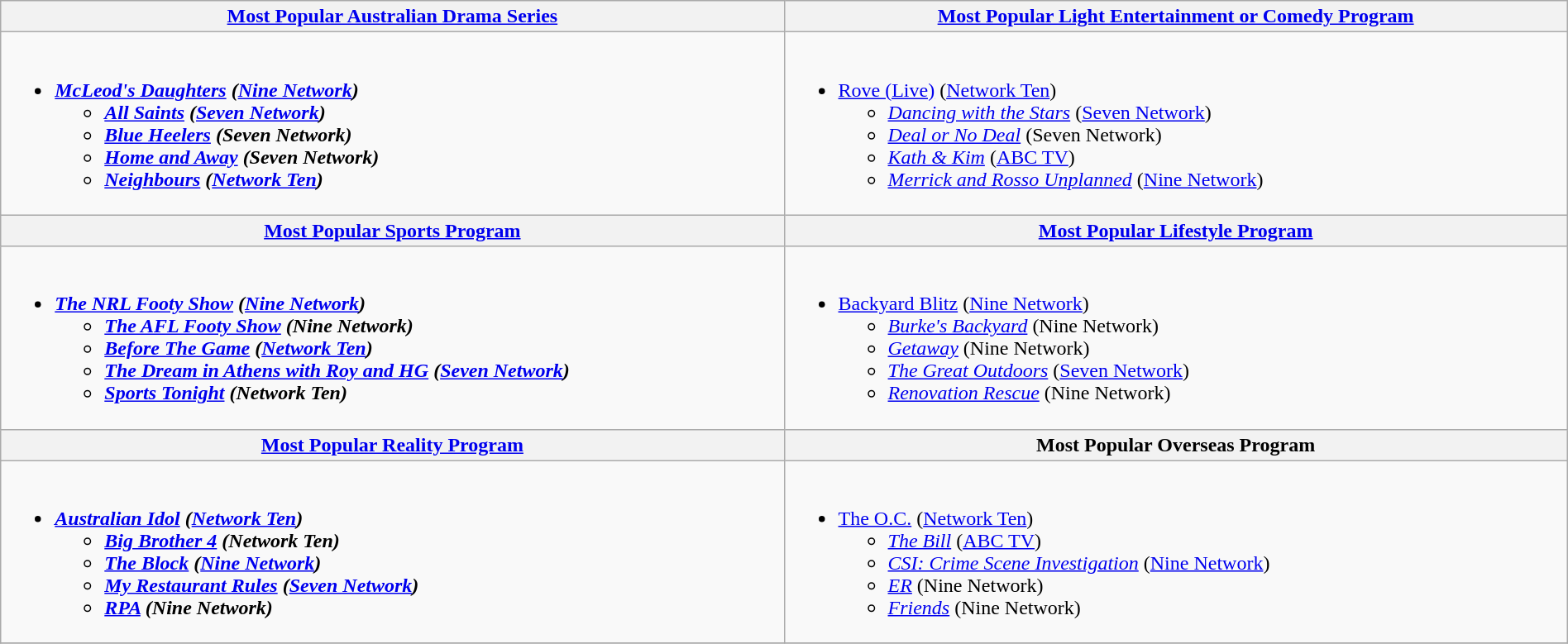<table class=wikitable width="100%">
<tr>
<th width="50%"><a href='#'>Most Popular Australian Drama Series</a></th>
<th width="50%"><a href='#'>Most Popular Light Entertainment or Comedy Program</a></th>
</tr>
<tr>
<td valign="top"><br><ul><li><strong><em><a href='#'>McLeod's Daughters</a><em> (<a href='#'>Nine Network</a>)<strong><ul><li></em><a href='#'>All Saints</a><em> (<a href='#'>Seven Network</a>)</li><li></em><a href='#'>Blue Heelers</a><em> (Seven Network)</li><li></em><a href='#'>Home and Away</a><em> (Seven Network)</li><li></em><a href='#'>Neighbours</a><em> (<a href='#'>Network Ten</a>)</li></ul></li></ul></td>
<td valign="top"><br><ul><li></em></strong><a href='#'>Rove (Live)</a></em> (<a href='#'>Network Ten</a>)</strong><ul><li><em><a href='#'>Dancing with the Stars</a></em> (<a href='#'>Seven Network</a>)</li><li><em><a href='#'>Deal or No Deal</a></em> (Seven Network)</li><li><em><a href='#'>Kath & Kim</a></em> (<a href='#'>ABC TV</a>)</li><li><em><a href='#'>Merrick and Rosso Unplanned</a></em> (<a href='#'>Nine Network</a>)</li></ul></li></ul></td>
</tr>
<tr>
<th width="50%"><a href='#'>Most Popular Sports Program</a></th>
<th width="50%"><a href='#'>Most Popular Lifestyle Program</a></th>
</tr>
<tr>
<td valign="top"><br><ul><li><strong><em><a href='#'>The NRL Footy Show</a><em> (<a href='#'>Nine Network</a>)<strong><ul><li></em><a href='#'>The AFL Footy Show</a><em> (Nine Network)</li><li></em><a href='#'>Before The Game</a><em> (<a href='#'>Network Ten</a>)</li><li></em><a href='#'>The Dream in Athens with Roy and HG</a><em> (<a href='#'>Seven Network</a>)</li><li></em><a href='#'>Sports Tonight</a><em> (Network Ten)</li></ul></li></ul></td>
<td valign="top"><br><ul><li></em></strong><a href='#'>Backyard Blitz</a></em> (<a href='#'>Nine Network</a>)</strong><ul><li><em><a href='#'>Burke's Backyard</a></em> (Nine Network)</li><li><em><a href='#'>Getaway</a></em> (Nine Network)</li><li><em><a href='#'>The Great Outdoors</a></em> (<a href='#'>Seven Network</a>)</li><li><em><a href='#'>Renovation Rescue</a></em> (Nine Network)</li></ul></li></ul></td>
</tr>
<tr>
<th width="50%"><a href='#'>Most Popular Reality Program</a></th>
<th width="50%">Most Popular Overseas Program</th>
</tr>
<tr>
<td valign="top"><br><ul><li><strong><em><a href='#'>Australian Idol</a><em> (<a href='#'>Network Ten</a>)<strong><ul><li></em><a href='#'>Big Brother 4</a><em> (Network Ten)</li><li></em><a href='#'>The Block</a><em> (<a href='#'>Nine Network</a>)</li><li></em><a href='#'>My Restaurant Rules</a><em> (<a href='#'>Seven Network</a>)</li><li></em><a href='#'>RPA</a><em> (Nine Network)</li></ul></li></ul></td>
<td valign="top"><br><ul><li></em></strong><a href='#'>The O.C.</a></em> (<a href='#'>Network Ten</a>)</strong><ul><li><em><a href='#'>The Bill</a></em> (<a href='#'>ABC TV</a>)</li><li><em><a href='#'>CSI: Crime Scene Investigation</a></em> (<a href='#'>Nine Network</a>)</li><li><em><a href='#'>ER</a></em> (Nine Network)</li><li><em><a href='#'>Friends</a></em> (Nine Network)</li></ul></li></ul></td>
</tr>
<tr>
</tr>
</table>
